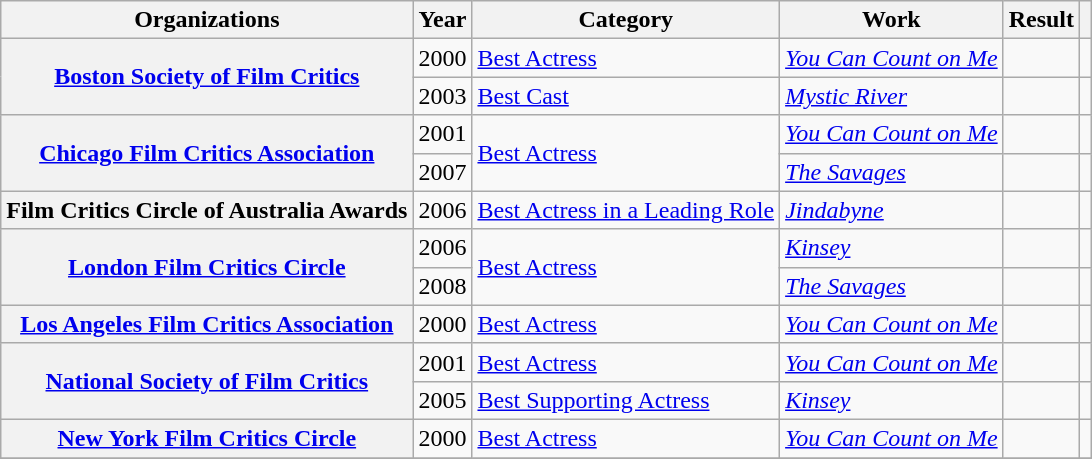<table class= "wikitable plainrowheaders sortable">
<tr>
<th>Organizations</th>
<th scope="col">Year</th>
<th scope="col">Category</th>
<th scope="col">Work</th>
<th scope="col">Result</th>
<th scope="col" class="unsortable"></th>
</tr>
<tr>
<th scope="row" rowspan="2"><a href='#'>Boston Society of Film Critics</a></th>
<td>2000</td>
<td><a href='#'>Best Actress</a></td>
<td><em><a href='#'>You Can Count on Me</a></em></td>
<td></td>
<td></td>
</tr>
<tr>
<td>2003</td>
<td><a href='#'>Best Cast</a></td>
<td><em><a href='#'>Mystic River</a></em></td>
<td></td>
<td></td>
</tr>
<tr>
<th scope="row" rowspan="2"><a href='#'>Chicago Film Critics Association</a></th>
<td>2001</td>
<td rowspan=2><a href='#'>Best Actress</a></td>
<td><em><a href='#'>You Can Count on Me</a></em></td>
<td></td>
<td></td>
</tr>
<tr>
<td>2007</td>
<td><em><a href='#'>The Savages</a></em></td>
<td></td>
<td></td>
</tr>
<tr>
<th scope="row" rowspan="1">Film Critics Circle of Australia Awards</th>
<td>2006</td>
<td><a href='#'>Best Actress in a Leading Role</a></td>
<td><em><a href='#'>Jindabyne</a></em></td>
<td></td>
<td></td>
</tr>
<tr>
<th scope="row" rowspan="2"><a href='#'>London Film Critics Circle</a></th>
<td>2006</td>
<td rowspan=2><a href='#'>Best Actress</a></td>
<td><em><a href='#'>Kinsey</a></em></td>
<td></td>
<td></td>
</tr>
<tr>
<td>2008</td>
<td><em><a href='#'>The Savages</a></em></td>
<td></td>
<td></td>
</tr>
<tr>
<th scope="row" rowspan="1"><a href='#'>Los Angeles Film Critics Association</a></th>
<td>2000</td>
<td><a href='#'>Best Actress</a></td>
<td><em><a href='#'>You Can Count on Me</a></em></td>
<td></td>
<td></td>
</tr>
<tr>
<th scope="row" rowspan="2"><a href='#'>National Society of Film Critics</a></th>
<td>2001</td>
<td><a href='#'>Best Actress</a></td>
<td><em><a href='#'>You Can Count on Me</a></em></td>
<td></td>
<td></td>
</tr>
<tr>
<td>2005</td>
<td><a href='#'>Best Supporting Actress</a></td>
<td><em><a href='#'>Kinsey</a></em></td>
<td></td>
<td></td>
</tr>
<tr>
<th scope="row" rowspan="1"><a href='#'>New York Film Critics Circle</a></th>
<td>2000</td>
<td><a href='#'>Best Actress</a></td>
<td><em><a href='#'>You Can Count on Me</a></em></td>
<td></td>
<td></td>
</tr>
<tr>
</tr>
</table>
